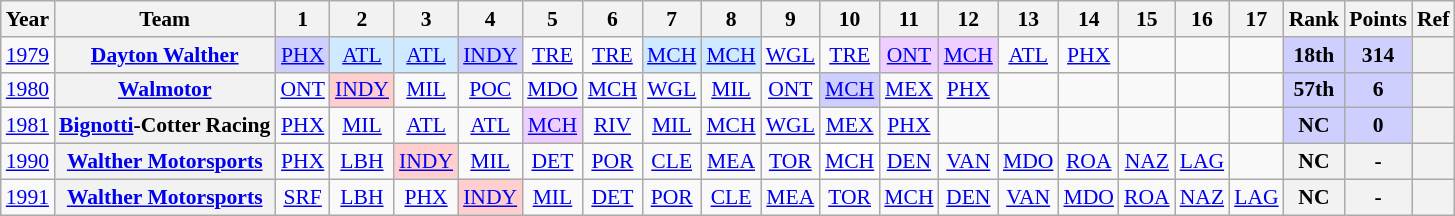<table class="wikitable" style="text-align:center; font-size:90%">
<tr>
<th>Year</th>
<th>Team</th>
<th>1</th>
<th>2</th>
<th>3</th>
<th>4</th>
<th>5</th>
<th>6</th>
<th>7</th>
<th>8</th>
<th>9</th>
<th>10</th>
<th>11</th>
<th>12</th>
<th>13</th>
<th>14</th>
<th>15</th>
<th>16</th>
<th>17</th>
<th>Rank</th>
<th>Points</th>
<th>Ref</th>
</tr>
<tr>
<td><a href='#'>1979</a></td>
<th><a href='#'>Dayton Walther</a></th>
<td style="background:#CFCFFF;"><a href='#'>PHX</a><br></td>
<td style="background:#CFEAFF;"><a href='#'>ATL</a><br></td>
<td style="background:#CFEAFF;"><a href='#'>ATL</a><br></td>
<td style="background:#CFCFFF;"><a href='#'>INDY</a><br></td>
<td><a href='#'>TRE</a></td>
<td><a href='#'>TRE</a></td>
<td style="background:#CFEAFF;"><a href='#'>MCH</a><br></td>
<td style="background:#CFEAFF;"><a href='#'>MCH</a><br></td>
<td><a href='#'>WGL</a></td>
<td><a href='#'>TRE</a></td>
<td style="background:#EFCFFF;"><a href='#'>ONT</a><br></td>
<td style="background:#EFCFFF;"><a href='#'>MCH</a><br></td>
<td><a href='#'>ATL</a></td>
<td><a href='#'>PHX</a></td>
<td></td>
<td></td>
<td></td>
<td style="background:#CFCFFF;"><strong>18th</strong></td>
<td style="background:#CFCFFF;"><strong>314</strong></td>
<th></th>
</tr>
<tr>
<td><a href='#'>1980</a></td>
<th><a href='#'>Walmotor</a></th>
<td><a href='#'>ONT</a></td>
<td style="background:#FFCFCF;"><a href='#'>INDY</a><br></td>
<td><a href='#'>MIL</a></td>
<td><a href='#'>POC</a></td>
<td><a href='#'>MDO</a></td>
<td><a href='#'>MCH</a></td>
<td><a href='#'>WGL</a></td>
<td><a href='#'>MIL</a></td>
<td><a href='#'>ONT</a></td>
<td style="background:#CFCFFF;"><a href='#'>MCH</a><br></td>
<td><a href='#'>MEX</a></td>
<td><a href='#'>PHX</a></td>
<td></td>
<td></td>
<td></td>
<td></td>
<td></td>
<td style="background:#CFCFFF;"><strong>57th</strong></td>
<td style="background:#CFCFFF;"><strong>6</strong></td>
<th></th>
</tr>
<tr>
<td><a href='#'>1981</a></td>
<th><a href='#'>Bignotti</a>-Cotter Racing</th>
<td><a href='#'>PHX</a></td>
<td><a href='#'>MIL</a></td>
<td><a href='#'>ATL</a></td>
<td><a href='#'>ATL</a></td>
<td style="background:#EFCFFF;"><a href='#'>MCH</a><br></td>
<td><a href='#'>RIV</a></td>
<td><a href='#'>MIL</a></td>
<td><a href='#'>MCH</a></td>
<td><a href='#'>WGL</a></td>
<td><a href='#'>MEX</a></td>
<td><a href='#'>PHX</a></td>
<td></td>
<td></td>
<td></td>
<td></td>
<td></td>
<td></td>
<td style="background:#CFCFFF;"><strong>NC</strong></td>
<td style="background:#CFCFFF;"><strong>0</strong></td>
<th></th>
</tr>
<tr>
<td><a href='#'>1990</a></td>
<th><a href='#'>Walther Motorsports</a></th>
<td><a href='#'>PHX</a></td>
<td><a href='#'>LBH</a></td>
<td style="background:#FFCFCF;"><a href='#'>INDY</a><br></td>
<td><a href='#'>MIL</a></td>
<td><a href='#'>DET</a></td>
<td><a href='#'>POR</a></td>
<td><a href='#'>CLE</a></td>
<td><a href='#'>MEA</a></td>
<td><a href='#'>TOR</a></td>
<td style="background:#FFFFFF;"><a href='#'>MCH</a><br></td>
<td><a href='#'>DEN</a></td>
<td><a href='#'>VAN</a></td>
<td><a href='#'>MDO</a></td>
<td><a href='#'>ROA</a></td>
<td><a href='#'>NAZ</a></td>
<td><a href='#'>LAG</a></td>
<td></td>
<th>NC</th>
<th>-</th>
<th></th>
</tr>
<tr>
<td><a href='#'>1991</a></td>
<th><a href='#'>Walther Motorsports</a></th>
<td><a href='#'>SRF</a></td>
<td><a href='#'>LBH</a></td>
<td><a href='#'>PHX</a></td>
<td style="background:#FFCFCF;"><a href='#'>INDY</a><br></td>
<td><a href='#'>MIL</a></td>
<td><a href='#'>DET</a></td>
<td><a href='#'>POR</a></td>
<td><a href='#'>CLE</a></td>
<td><a href='#'>MEA</a></td>
<td><a href='#'>TOR</a></td>
<td><a href='#'>MCH</a></td>
<td><a href='#'>DEN</a></td>
<td><a href='#'>VAN</a></td>
<td><a href='#'>MDO</a></td>
<td><a href='#'>ROA</a></td>
<td><a href='#'>NAZ</a></td>
<td><a href='#'>LAG</a></td>
<th>NC</th>
<th>-</th>
<th></th>
</tr>
</table>
